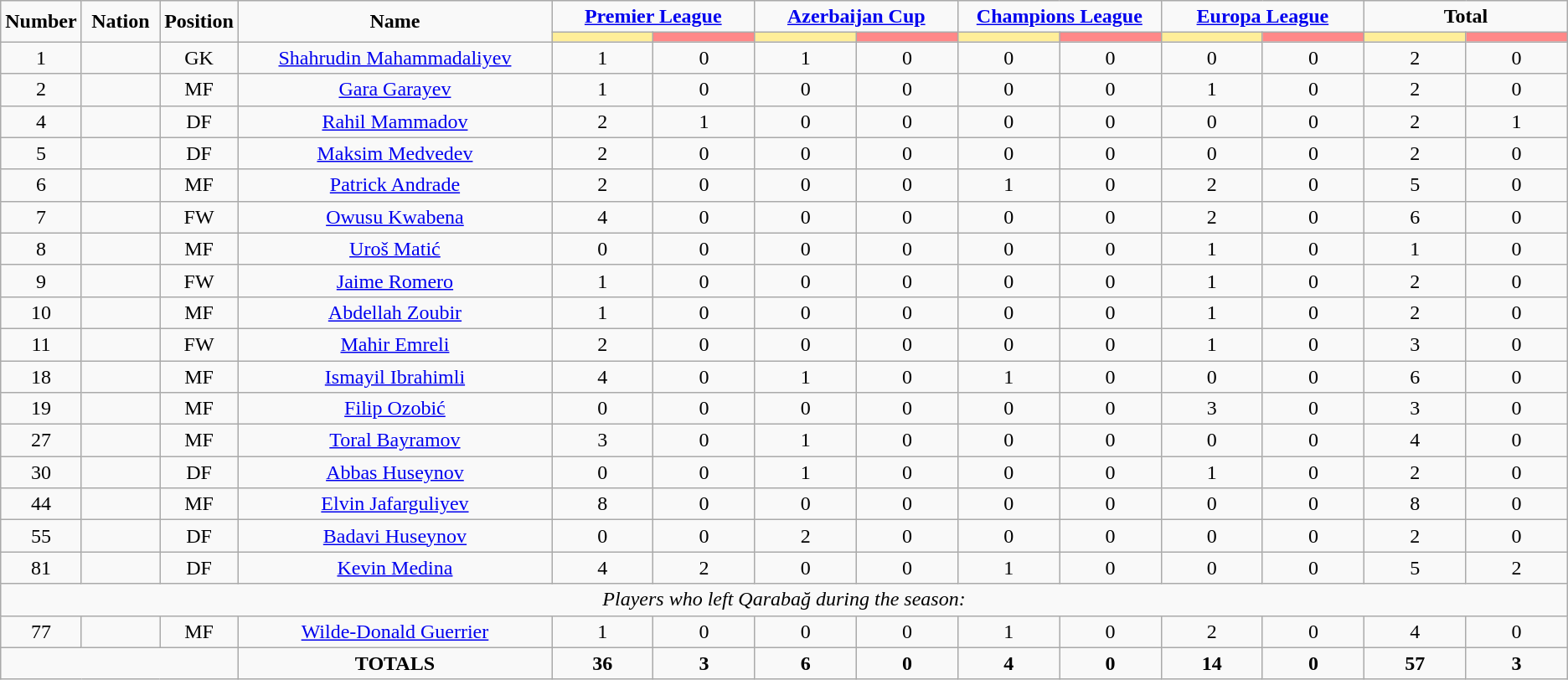<table class="wikitable" style="text-align:center;">
<tr>
<td rowspan="2"  style="width:5%; text-align:center;"><strong>Number</strong></td>
<td rowspan="2"  style="width:5%; text-align:center;"><strong>Nation</strong></td>
<td rowspan="2"  style="width:5%; text-align:center;"><strong>Position</strong></td>
<td rowspan="2"  style="width:20%; text-align:center;"><strong>Name</strong></td>
<td colspan="2" style="text-align:center;"><strong><a href='#'>Premier League</a></strong></td>
<td colspan="2" style="text-align:center;"><strong><a href='#'>Azerbaijan Cup</a></strong></td>
<td colspan="2" style="text-align:center;"><strong><a href='#'>Champions League</a></strong></td>
<td colspan="2" style="text-align:center;"><strong><a href='#'>Europa League</a></strong></td>
<td colspan="2" style="text-align:center;"><strong>Total</strong></td>
</tr>
<tr>
<th style="width:60px; background:#fe9;"></th>
<th style="width:60px; background:#ff8888;"></th>
<th style="width:60px; background:#fe9;"></th>
<th style="width:60px; background:#ff8888;"></th>
<th style="width:60px; background:#fe9;"></th>
<th style="width:60px; background:#ff8888;"></th>
<th style="width:60px; background:#fe9;"></th>
<th style="width:60px; background:#ff8888;"></th>
<th style="width:60px; background:#fe9;"></th>
<th style="width:60px; background:#ff8888;"></th>
</tr>
<tr>
<td>1</td>
<td></td>
<td>GK</td>
<td><a href='#'>Shahrudin Mahammadaliyev</a></td>
<td>1</td>
<td>0</td>
<td>1</td>
<td>0</td>
<td>0</td>
<td>0</td>
<td>0</td>
<td>0</td>
<td>2</td>
<td>0</td>
</tr>
<tr>
<td>2</td>
<td></td>
<td>MF</td>
<td><a href='#'>Gara Garayev</a></td>
<td>1</td>
<td>0</td>
<td>0</td>
<td>0</td>
<td>0</td>
<td>0</td>
<td>1</td>
<td>0</td>
<td>2</td>
<td>0</td>
</tr>
<tr>
<td>4</td>
<td></td>
<td>DF</td>
<td><a href='#'>Rahil Mammadov</a></td>
<td>2</td>
<td>1</td>
<td>0</td>
<td>0</td>
<td>0</td>
<td>0</td>
<td>0</td>
<td>0</td>
<td>2</td>
<td>1</td>
</tr>
<tr>
<td>5</td>
<td></td>
<td>DF</td>
<td><a href='#'>Maksim Medvedev</a></td>
<td>2</td>
<td>0</td>
<td>0</td>
<td>0</td>
<td>0</td>
<td>0</td>
<td>0</td>
<td>0</td>
<td>2</td>
<td>0</td>
</tr>
<tr>
<td>6</td>
<td></td>
<td>MF</td>
<td><a href='#'>Patrick Andrade</a></td>
<td>2</td>
<td>0</td>
<td>0</td>
<td>0</td>
<td>1</td>
<td>0</td>
<td>2</td>
<td>0</td>
<td>5</td>
<td>0</td>
</tr>
<tr>
<td>7</td>
<td></td>
<td>FW</td>
<td><a href='#'>Owusu Kwabena</a></td>
<td>4</td>
<td>0</td>
<td>0</td>
<td>0</td>
<td>0</td>
<td>0</td>
<td>2</td>
<td>0</td>
<td>6</td>
<td>0</td>
</tr>
<tr>
<td>8</td>
<td></td>
<td>MF</td>
<td><a href='#'>Uroš Matić</a></td>
<td>0</td>
<td>0</td>
<td>0</td>
<td>0</td>
<td>0</td>
<td>0</td>
<td>1</td>
<td>0</td>
<td>1</td>
<td>0</td>
</tr>
<tr>
<td>9</td>
<td></td>
<td>FW</td>
<td><a href='#'>Jaime Romero</a></td>
<td>1</td>
<td>0</td>
<td>0</td>
<td>0</td>
<td>0</td>
<td>0</td>
<td>1</td>
<td>0</td>
<td>2</td>
<td>0</td>
</tr>
<tr>
<td>10</td>
<td></td>
<td>MF</td>
<td><a href='#'>Abdellah Zoubir</a></td>
<td>1</td>
<td>0</td>
<td>0</td>
<td>0</td>
<td>0</td>
<td>0</td>
<td>1</td>
<td>0</td>
<td>2</td>
<td>0</td>
</tr>
<tr>
<td>11</td>
<td></td>
<td>FW</td>
<td><a href='#'>Mahir Emreli</a></td>
<td>2</td>
<td>0</td>
<td>0</td>
<td>0</td>
<td>0</td>
<td>0</td>
<td>1</td>
<td>0</td>
<td>3</td>
<td>0</td>
</tr>
<tr>
<td>18</td>
<td></td>
<td>MF</td>
<td><a href='#'>Ismayil Ibrahimli</a></td>
<td>4</td>
<td>0</td>
<td>1</td>
<td>0</td>
<td>1</td>
<td>0</td>
<td>0</td>
<td>0</td>
<td>6</td>
<td>0</td>
</tr>
<tr>
<td>19</td>
<td></td>
<td>MF</td>
<td><a href='#'>Filip Ozobić</a></td>
<td>0</td>
<td>0</td>
<td>0</td>
<td>0</td>
<td>0</td>
<td>0</td>
<td>3</td>
<td>0</td>
<td>3</td>
<td>0</td>
</tr>
<tr>
<td>27</td>
<td></td>
<td>MF</td>
<td><a href='#'>Toral Bayramov</a></td>
<td>3</td>
<td>0</td>
<td>1</td>
<td>0</td>
<td>0</td>
<td>0</td>
<td>0</td>
<td>0</td>
<td>4</td>
<td>0</td>
</tr>
<tr>
<td>30</td>
<td></td>
<td>DF</td>
<td><a href='#'>Abbas Huseynov</a></td>
<td>0</td>
<td>0</td>
<td>1</td>
<td>0</td>
<td>0</td>
<td>0</td>
<td>1</td>
<td>0</td>
<td>2</td>
<td>0</td>
</tr>
<tr>
<td>44</td>
<td></td>
<td>MF</td>
<td><a href='#'>Elvin Jafarguliyev</a></td>
<td>8</td>
<td>0</td>
<td>0</td>
<td>0</td>
<td>0</td>
<td>0</td>
<td>0</td>
<td>0</td>
<td>8</td>
<td>0</td>
</tr>
<tr>
<td>55</td>
<td></td>
<td>DF</td>
<td><a href='#'>Badavi Huseynov</a></td>
<td>0</td>
<td>0</td>
<td>2</td>
<td>0</td>
<td>0</td>
<td>0</td>
<td>0</td>
<td>0</td>
<td>2</td>
<td>0</td>
</tr>
<tr>
<td>81</td>
<td></td>
<td>DF</td>
<td><a href='#'>Kevin Medina</a></td>
<td>4</td>
<td>2</td>
<td>0</td>
<td>0</td>
<td>1</td>
<td>0</td>
<td>0</td>
<td>0</td>
<td>5</td>
<td>2</td>
</tr>
<tr>
<td colspan="14"><em>Players who left Qarabağ during the season:</em></td>
</tr>
<tr>
<td>77</td>
<td></td>
<td>MF</td>
<td><a href='#'>Wilde-Donald Guerrier</a></td>
<td>1</td>
<td>0</td>
<td>0</td>
<td>0</td>
<td>1</td>
<td>0</td>
<td>2</td>
<td>0</td>
<td>4</td>
<td>0</td>
</tr>
<tr>
<td colspan="3"></td>
<td><strong>TOTALS</strong></td>
<td><strong>36</strong></td>
<td><strong>3</strong></td>
<td><strong>6</strong></td>
<td><strong>0</strong></td>
<td><strong>4</strong></td>
<td><strong>0</strong></td>
<td><strong>14</strong></td>
<td><strong>0</strong></td>
<td><strong>57</strong></td>
<td><strong>3</strong></td>
</tr>
</table>
